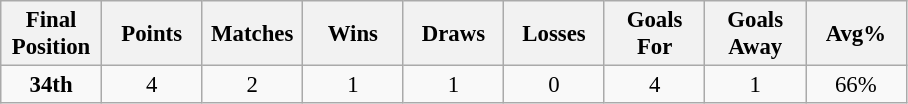<table class="wikitable" style="font-size: 95%; text-align: center;">
<tr>
<th width=60>Final Position</th>
<th width=60>Points</th>
<th width=60>Matches</th>
<th width=60>Wins</th>
<th width=60>Draws</th>
<th width=60>Losses</th>
<th width=60>Goals For</th>
<th width=60>Goals Away</th>
<th width=60>Avg%</th>
</tr>
<tr>
<td><strong>34th</strong></td>
<td>4</td>
<td>2</td>
<td>1</td>
<td>1</td>
<td>0</td>
<td>4</td>
<td>1</td>
<td>66%</td>
</tr>
</table>
